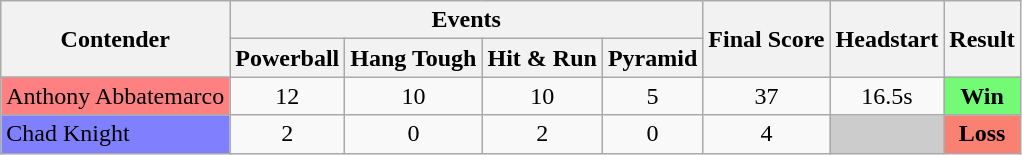<table class="wikitable" style="text-align:center;">
<tr>
<th rowspan=2>Contender</th>
<th colspan=4>Events</th>
<th rowspan=2>Final Score</th>
<th rowspan=2>Headstart</th>
<th rowspan=2>Result</th>
</tr>
<tr>
<th>Powerball</th>
<th>Hang Tough</th>
<th>Hit & Run</th>
<th>Pyramid</th>
</tr>
<tr>
<td bgcolor=#ff8080 style="text-align:left;">Anthony Abbatemarco</td>
<td>12</td>
<td>10</td>
<td>10</td>
<td>5</td>
<td>37</td>
<td>16.5s</td>
<td style="text-align:center; background:#73fb76;"><strong>Win</strong></td>
</tr>
<tr>
<td bgcolor=#8080ff style="text-align:left;">Chad Knight</td>
<td>2</td>
<td>0</td>
<td>2</td>
<td>0</td>
<td>4</td>
<td style="background:#ccc"></td>
<td style="text-align:center; background:salmon;"><strong>Loss</strong></td>
</tr>
</table>
